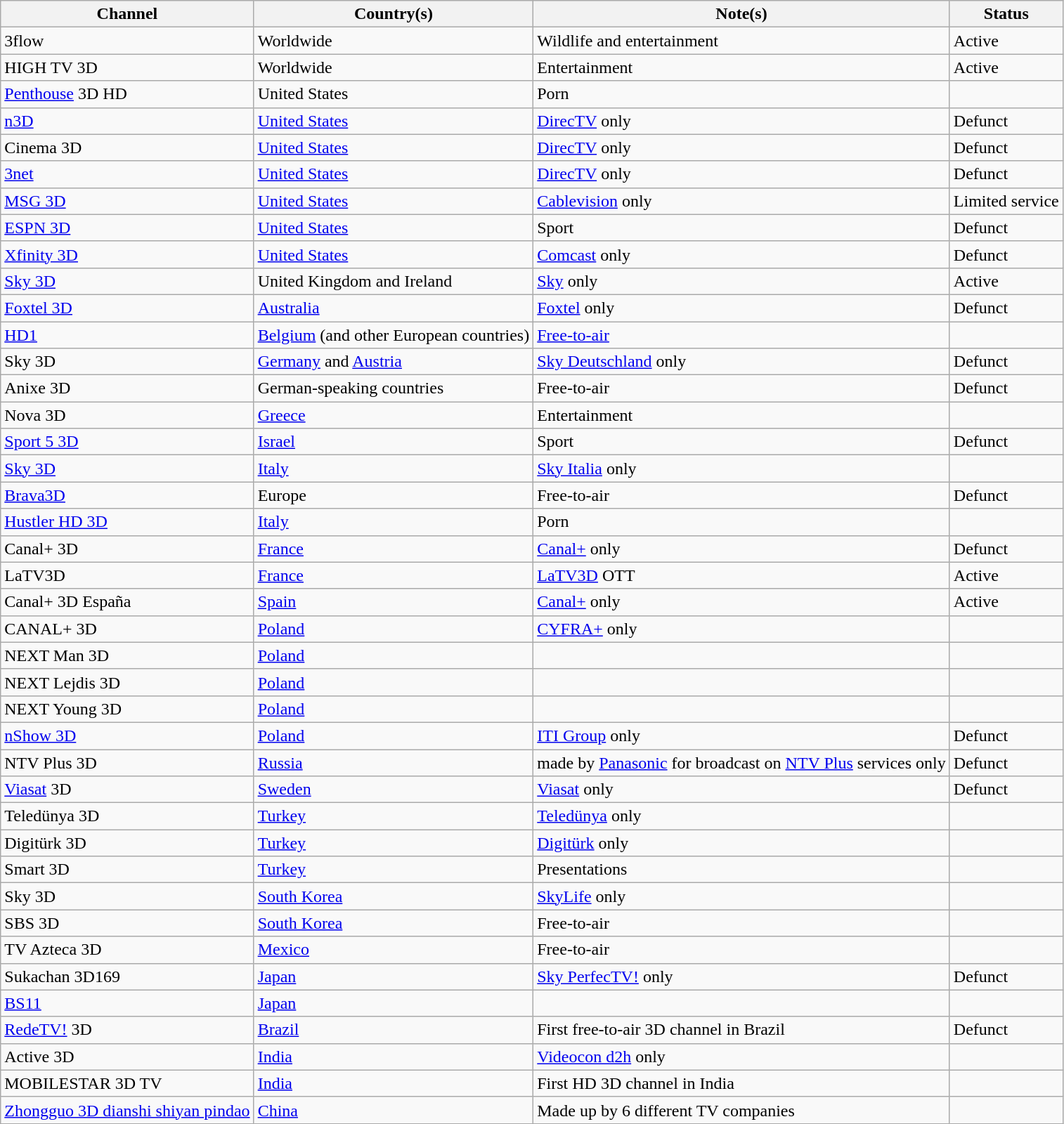<table class="wikitable sortable">
<tr>
<th>Channel</th>
<th>Country(s)</th>
<th>Note(s)</th>
<th>Status</th>
</tr>
<tr>
<td>3flow</td>
<td>Worldwide</td>
<td>Wildlife and entertainment</td>
<td>Active</td>
</tr>
<tr>
<td>HIGH TV 3D</td>
<td>Worldwide</td>
<td>Entertainment</td>
<td>Active</td>
</tr>
<tr>
<td><a href='#'>Penthouse</a> 3D HD</td>
<td>United States</td>
<td>Porn</td>
<td></td>
</tr>
<tr>
<td><a href='#'>n3D</a></td>
<td><a href='#'>United States</a></td>
<td><a href='#'>DirecTV</a> only</td>
<td>Defunct</td>
</tr>
<tr>
<td>Cinema 3D</td>
<td><a href='#'>United States</a></td>
<td><a href='#'>DirecTV</a> only</td>
<td>Defunct</td>
</tr>
<tr>
<td><a href='#'>3net</a></td>
<td><a href='#'>United States</a></td>
<td><a href='#'>DirecTV</a> only</td>
<td>Defunct</td>
</tr>
<tr>
<td><a href='#'>MSG 3D</a></td>
<td><a href='#'>United States</a></td>
<td><a href='#'>Cablevision</a> only</td>
<td>Limited service</td>
</tr>
<tr>
<td><a href='#'>ESPN 3D</a></td>
<td><a href='#'>United States</a></td>
<td>Sport</td>
<td>Defunct</td>
</tr>
<tr>
<td><a href='#'>Xfinity 3D</a></td>
<td><a href='#'>United States</a></td>
<td><a href='#'>Comcast</a> only</td>
<td>Defunct</td>
</tr>
<tr>
<td><a href='#'>Sky 3D</a></td>
<td>United Kingdom and Ireland</td>
<td><a href='#'>Sky</a> only</td>
<td>Active</td>
</tr>
<tr>
<td><a href='#'>Foxtel 3D</a></td>
<td><a href='#'>Australia</a></td>
<td><a href='#'>Foxtel</a> only</td>
<td>Defunct</td>
</tr>
<tr>
<td><a href='#'>HD1</a></td>
<td><a href='#'>Belgium</a> (and other European countries)</td>
<td><a href='#'>Free-to-air</a></td>
<td></td>
</tr>
<tr>
<td>Sky 3D</td>
<td><a href='#'>Germany</a> and <a href='#'>Austria</a></td>
<td><a href='#'>Sky Deutschland</a> only</td>
<td>Defunct</td>
</tr>
<tr>
<td>Anixe 3D</td>
<td>German-speaking countries</td>
<td>Free-to-air</td>
<td>Defunct</td>
</tr>
<tr>
<td>Nova 3D</td>
<td><a href='#'>Greece</a></td>
<td>Entertainment</td>
<td></td>
</tr>
<tr>
<td><a href='#'>Sport 5 3D</a></td>
<td><a href='#'>Israel</a></td>
<td>Sport</td>
<td>Defunct</td>
</tr>
<tr>
<td><a href='#'>Sky 3D</a></td>
<td><a href='#'>Italy</a></td>
<td><a href='#'>Sky Italia</a> only</td>
<td></td>
</tr>
<tr>
<td><a href='#'>Brava3D</a></td>
<td>Europe</td>
<td>Free-to-air</td>
<td>Defunct</td>
</tr>
<tr>
<td><a href='#'>Hustler HD 3D</a></td>
<td><a href='#'>Italy</a></td>
<td>Porn</td>
<td></td>
</tr>
<tr>
<td>Canal+ 3D</td>
<td><a href='#'>France</a></td>
<td><a href='#'>Canal+</a> only</td>
<td>Defunct</td>
</tr>
<tr>
<td>LaTV3D</td>
<td><a href='#'>France</a></td>
<td><a href='#'>LaTV3D</a> OTT</td>
<td>Active</td>
</tr>
<tr>
<td>Canal+ 3D España</td>
<td><a href='#'>Spain</a></td>
<td><a href='#'>Canal+</a> only</td>
<td>Active</td>
</tr>
<tr>
<td>CANAL+ 3D</td>
<td><a href='#'>Poland</a></td>
<td><a href='#'>CYFRA+</a> only</td>
<td></td>
</tr>
<tr>
<td>NEXT Man 3D</td>
<td><a href='#'>Poland</a></td>
<td></td>
<td></td>
</tr>
<tr>
<td>NEXT Lejdis 3D</td>
<td><a href='#'>Poland</a></td>
<td></td>
<td></td>
</tr>
<tr>
<td>NEXT Young 3D</td>
<td><a href='#'>Poland</a></td>
<td></td>
<td></td>
</tr>
<tr>
<td><a href='#'>nShow 3D</a></td>
<td><a href='#'>Poland</a></td>
<td><a href='#'>ITI Group</a> only</td>
<td>Defunct</td>
</tr>
<tr>
<td>NTV Plus 3D</td>
<td><a href='#'>Russia</a></td>
<td>made by <a href='#'>Panasonic</a> for broadcast on <a href='#'>NTV Plus</a> services only</td>
<td>Defunct</td>
</tr>
<tr>
<td><a href='#'>Viasat</a> 3D</td>
<td><a href='#'>Sweden</a></td>
<td><a href='#'>Viasat</a> only</td>
<td>Defunct</td>
</tr>
<tr>
<td>Teledünya 3D</td>
<td><a href='#'>Turkey</a></td>
<td><a href='#'>Teledünya</a> only</td>
<td></td>
</tr>
<tr>
<td>Digitürk 3D</td>
<td><a href='#'>Turkey</a></td>
<td><a href='#'>Digitürk</a> only</td>
<td></td>
</tr>
<tr>
<td>Smart 3D</td>
<td><a href='#'>Turkey</a></td>
<td>Presentations</td>
<td></td>
</tr>
<tr>
<td>Sky 3D</td>
<td><a href='#'>South Korea</a></td>
<td><a href='#'>SkyLife</a> only</td>
<td></td>
</tr>
<tr>
<td>SBS 3D</td>
<td><a href='#'>South Korea</a></td>
<td>Free-to-air</td>
<td></td>
</tr>
<tr>
<td>TV Azteca 3D</td>
<td><a href='#'>Mexico</a></td>
<td>Free-to-air</td>
<td></td>
</tr>
<tr>
<td>Sukachan 3D169</td>
<td><a href='#'>Japan</a></td>
<td><a href='#'>Sky PerfecTV!</a> only</td>
<td>Defunct</td>
</tr>
<tr>
<td><a href='#'>BS11</a></td>
<td><a href='#'>Japan</a></td>
<td></td>
<td></td>
</tr>
<tr>
<td><a href='#'>RedeTV!</a> 3D</td>
<td><a href='#'>Brazil</a></td>
<td>First free-to-air 3D channel in Brazil</td>
<td>Defunct</td>
</tr>
<tr>
<td>Active 3D</td>
<td><a href='#'>India</a></td>
<td><a href='#'>Videocon d2h</a> only</td>
<td></td>
</tr>
<tr>
<td>MOBILESTAR 3D TV</td>
<td><a href='#'>India</a></td>
<td>First HD 3D channel in India</td>
<td></td>
</tr>
<tr>
<td><a href='#'>Zhongguo 3D dianshi shiyan pindao</a></td>
<td><a href='#'>China</a></td>
<td>Made up by 6 different TV companies</td>
<td></td>
</tr>
</table>
